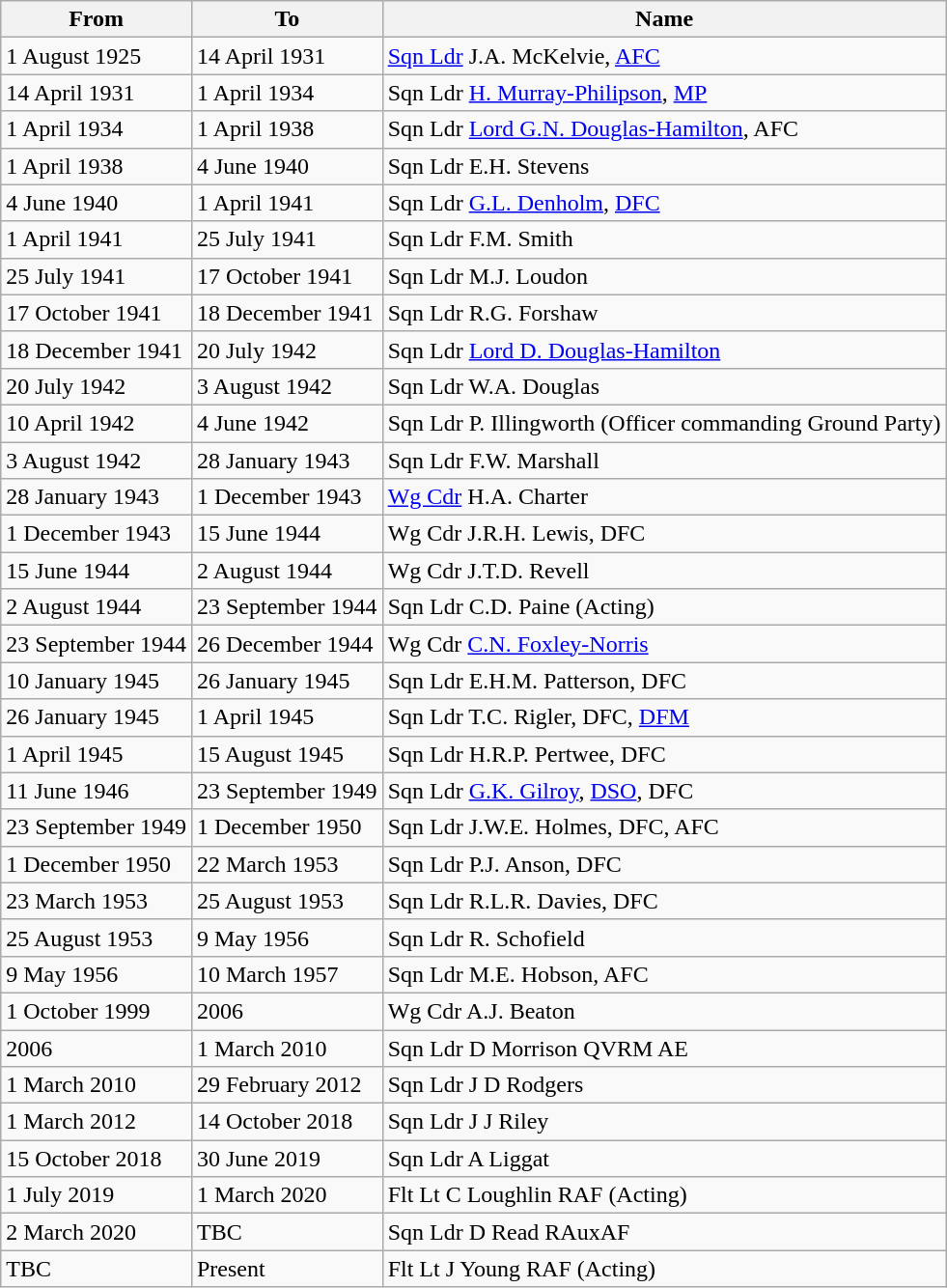<table class="wikitable">
<tr>
<th>From</th>
<th>To</th>
<th>Name</th>
</tr>
<tr>
<td>1 August 1925</td>
<td>14 April 1931</td>
<td><a href='#'>Sqn Ldr</a> J.A. McKelvie, <a href='#'>AFC</a></td>
</tr>
<tr>
<td>14 April 1931</td>
<td>1 April 1934</td>
<td>Sqn Ldr <a href='#'>H. Murray-Philipson</a>, <a href='#'>MP</a></td>
</tr>
<tr>
<td>1 April 1934</td>
<td>1 April 1938</td>
<td>Sqn Ldr <a href='#'>Lord G.N. Douglas-Hamilton</a>, AFC</td>
</tr>
<tr>
<td>1 April 1938</td>
<td>4 June 1940</td>
<td>Sqn Ldr E.H. Stevens</td>
</tr>
<tr>
<td>4 June 1940</td>
<td>1 April 1941</td>
<td>Sqn Ldr <a href='#'>G.L. Denholm</a>, <a href='#'>DFC</a></td>
</tr>
<tr>
<td>1 April 1941</td>
<td>25 July 1941</td>
<td>Sqn Ldr F.M. Smith</td>
</tr>
<tr>
<td>25 July 1941</td>
<td>17 October 1941</td>
<td>Sqn Ldr M.J. Loudon</td>
</tr>
<tr>
<td>17 October 1941</td>
<td>18 December 1941</td>
<td>Sqn Ldr R.G. Forshaw</td>
</tr>
<tr>
<td>18 December 1941</td>
<td>20 July 1942</td>
<td>Sqn Ldr <a href='#'>Lord D. Douglas-Hamilton</a></td>
</tr>
<tr>
<td>20 July 1942</td>
<td>3 August 1942</td>
<td>Sqn Ldr W.A. Douglas</td>
</tr>
<tr>
<td>10 April 1942</td>
<td>4 June 1942</td>
<td>Sqn Ldr P. Illingworth (Officer commanding Ground Party)</td>
</tr>
<tr>
<td>3 August 1942</td>
<td>28 January 1943</td>
<td>Sqn Ldr F.W. Marshall</td>
</tr>
<tr>
<td>28 January 1943</td>
<td>1 December 1943</td>
<td><a href='#'>Wg Cdr</a> H.A. Charter</td>
</tr>
<tr>
<td>1 December 1943</td>
<td>15 June 1944</td>
<td>Wg Cdr J.R.H. Lewis, DFC</td>
</tr>
<tr>
<td>15 June 1944</td>
<td>2 August 1944</td>
<td>Wg Cdr J.T.D. Revell</td>
</tr>
<tr>
<td>2 August 1944</td>
<td>23 September 1944</td>
<td>Sqn Ldr C.D. Paine (Acting)</td>
</tr>
<tr>
<td>23 September 1944</td>
<td>26 December 1944</td>
<td>Wg Cdr <a href='#'>C.N. Foxley-Norris</a></td>
</tr>
<tr>
<td>10 January 1945</td>
<td>26 January 1945</td>
<td>Sqn Ldr E.H.M. Patterson, DFC</td>
</tr>
<tr>
<td>26 January 1945</td>
<td>1 April 1945</td>
<td>Sqn Ldr T.C. Rigler, DFC, <a href='#'>DFM</a></td>
</tr>
<tr>
<td>1 April 1945</td>
<td>15 August 1945</td>
<td>Sqn Ldr H.R.P. Pertwee, DFC</td>
</tr>
<tr>
<td>11 June 1946</td>
<td>23 September 1949</td>
<td>Sqn Ldr <a href='#'>G.K. Gilroy</a>, <a href='#'>DSO</a>, DFC</td>
</tr>
<tr>
<td>23 September 1949</td>
<td>1 December  1950</td>
<td>Sqn Ldr J.W.E. Holmes, DFC, AFC</td>
</tr>
<tr>
<td>1 December 1950</td>
<td>22 March 1953</td>
<td>Sqn Ldr P.J. Anson, DFC</td>
</tr>
<tr>
<td>23 March 1953</td>
<td>25 August 1953</td>
<td>Sqn Ldr R.L.R. Davies, DFC</td>
</tr>
<tr>
<td>25 August 1953</td>
<td>9 May 1956</td>
<td>Sqn Ldr R. Schofield</td>
</tr>
<tr>
<td>9 May 1956</td>
<td>10 March 1957</td>
<td>Sqn Ldr M.E. Hobson, AFC</td>
</tr>
<tr>
<td>1 October 1999</td>
<td>2006</td>
<td>Wg Cdr A.J. Beaton</td>
</tr>
<tr>
<td>2006</td>
<td>1 March 2010</td>
<td>Sqn Ldr D Morrison QVRM AE</td>
</tr>
<tr>
<td>1 March 2010</td>
<td>29 February 2012</td>
<td>Sqn Ldr J D Rodgers</td>
</tr>
<tr>
<td>1 March 2012</td>
<td>14 October 2018</td>
<td>Sqn Ldr J J Riley</td>
</tr>
<tr>
<td>15 October 2018</td>
<td>30 June 2019</td>
<td>Sqn Ldr A Liggat</td>
</tr>
<tr>
<td>1 July 2019</td>
<td>1 March 2020</td>
<td>Flt Lt C Loughlin RAF (Acting)</td>
</tr>
<tr>
<td>2 March 2020</td>
<td>TBC</td>
<td>Sqn Ldr D Read RAuxAF</td>
</tr>
<tr>
<td>TBC</td>
<td>Present</td>
<td>Flt Lt J Young RAF (Acting)</td>
</tr>
</table>
